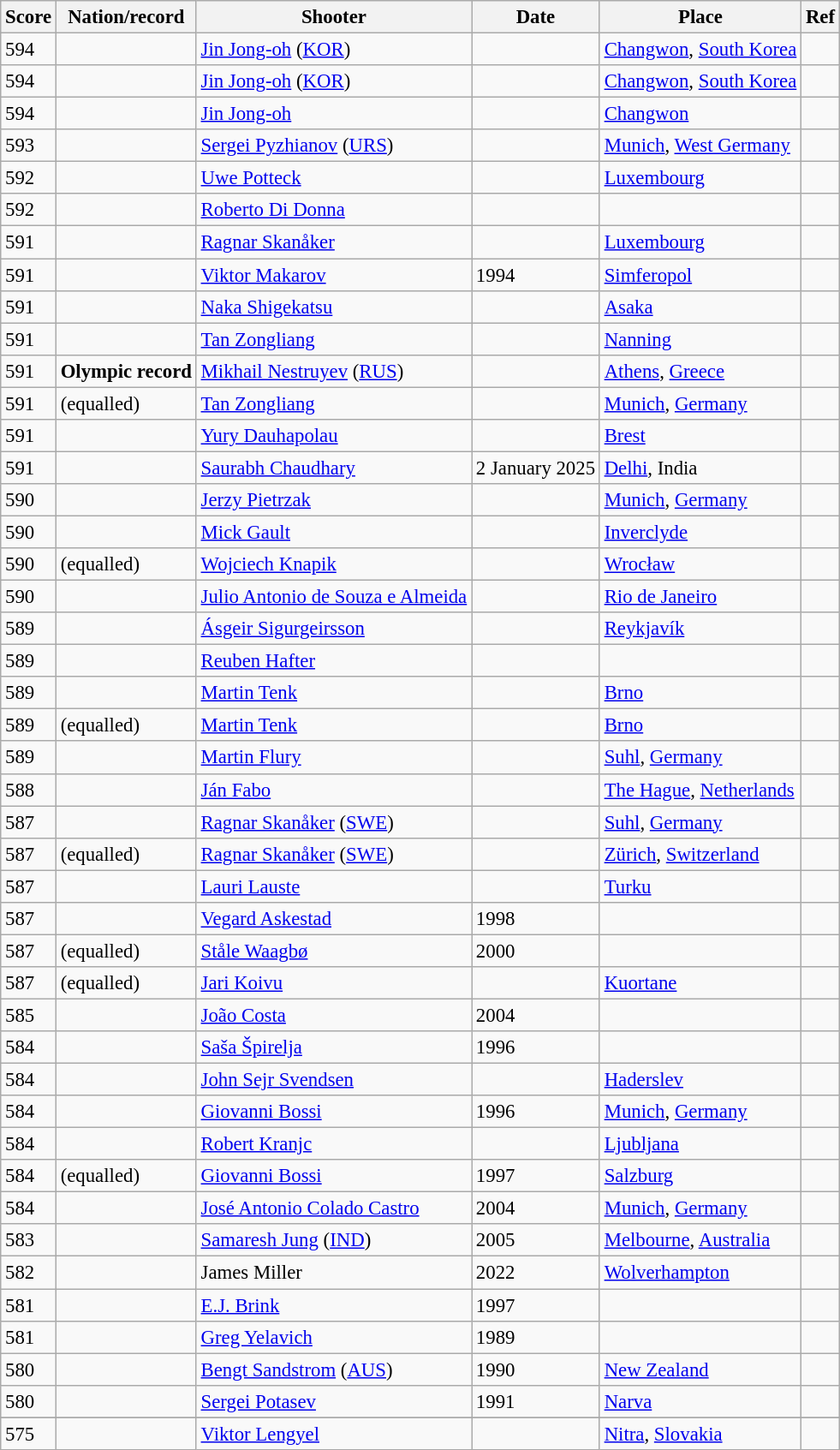<table class="wikitable sortable" style="font-size: 95%">
<tr>
<th>Score</th>
<th>Nation/record</th>
<th>Shooter</th>
<th>Date</th>
<th>Place</th>
<th>Ref</th>
</tr>
<tr>
<td>594</td>
<td></td>
<td><a href='#'>Jin Jong-oh</a> (<a href='#'>KOR</a>)</td>
<td></td>
<td><a href='#'>Changwon</a>, <a href='#'>South Korea</a></td>
<td></td>
</tr>
<tr>
<td>594</td>
<td></td>
<td><a href='#'>Jin Jong-oh</a> (<a href='#'>KOR</a>)</td>
<td></td>
<td><a href='#'>Changwon</a>, <a href='#'>South Korea</a></td>
<td></td>
</tr>
<tr>
<td>594</td>
<td></td>
<td><a href='#'>Jin Jong-oh</a></td>
<td></td>
<td><a href='#'>Changwon</a></td>
<td></td>
</tr>
<tr>
<td>593</td>
<td></td>
<td><a href='#'>Sergei Pyzhianov</a> (<a href='#'>URS</a>)</td>
<td></td>
<td><a href='#'>Munich</a>, <a href='#'>West Germany</a></td>
<td></td>
</tr>
<tr>
<td>592</td>
<td></td>
<td><a href='#'>Uwe Potteck</a></td>
<td></td>
<td><a href='#'>Luxembourg</a></td>
<td></td>
</tr>
<tr>
<td>592</td>
<td></td>
<td><a href='#'>Roberto Di Donna</a></td>
<td></td>
<td></td>
<td></td>
</tr>
<tr>
<td>591</td>
<td></td>
<td><a href='#'>Ragnar Skanåker</a></td>
<td></td>
<td><a href='#'>Luxembourg</a></td>
<td></td>
</tr>
<tr>
<td>591</td>
<td></td>
<td><a href='#'>Viktor Makarov</a></td>
<td>1994</td>
<td><a href='#'>Simferopol</a></td>
<td></td>
</tr>
<tr>
<td>591</td>
<td></td>
<td><a href='#'>Naka Shigekatsu</a></td>
<td></td>
<td><a href='#'>Asaka</a></td>
<td></td>
</tr>
<tr>
<td>591</td>
<td></td>
<td><a href='#'>Tan Zongliang</a></td>
<td></td>
<td><a href='#'>Nanning</a></td>
<td></td>
</tr>
<tr>
<td>591</td>
<td> <strong>Olympic record</strong></td>
<td><a href='#'>Mikhail Nestruyev</a> (<a href='#'>RUS</a>)</td>
<td></td>
<td><a href='#'>Athens</a>, <a href='#'>Greece</a></td>
<td></td>
</tr>
<tr>
<td>591</td>
<td> (equalled)</td>
<td><a href='#'>Tan Zongliang</a></td>
<td></td>
<td><a href='#'>Munich</a>, <a href='#'>Germany</a></td>
<td></td>
</tr>
<tr>
<td>591</td>
<td></td>
<td><a href='#'>Yury Dauhapolau</a></td>
<td></td>
<td><a href='#'>Brest</a></td>
<td></td>
</tr>
<tr>
<td>591</td>
<td></td>
<td><a href='#'>Saurabh Chaudhary</a></td>
<td>2 January 2025</td>
<td><a href='#'>Delhi</a>, India</td>
<td></td>
</tr>
<tr>
<td>590</td>
<td></td>
<td><a href='#'>Jerzy Pietrzak</a></td>
<td></td>
<td><a href='#'>Munich</a>, <a href='#'>Germany</a></td>
<td></td>
</tr>
<tr>
<td>590</td>
<td></td>
<td><a href='#'>Mick Gault</a></td>
<td></td>
<td><a href='#'>Inverclyde</a></td>
<td></td>
</tr>
<tr>
<td>590</td>
<td> (equalled)</td>
<td><a href='#'>Wojciech Knapik</a></td>
<td></td>
<td><a href='#'>Wrocław</a></td>
<td></td>
</tr>
<tr>
<td>590</td>
<td></td>
<td><a href='#'>Julio Antonio de Souza e Almeida</a></td>
<td></td>
<td><a href='#'>Rio de Janeiro</a></td>
<td></td>
</tr>
<tr>
<td>589</td>
<td></td>
<td><a href='#'>Ásgeir Sigurgeirsson</a></td>
<td></td>
<td><a href='#'>Reykjavík</a></td>
<td></td>
</tr>
<tr>
<td>589</td>
<td></td>
<td><a href='#'>Reuben Hafter</a></td>
<td></td>
<td></td>
<td></td>
</tr>
<tr>
<td>589</td>
<td></td>
<td><a href='#'>Martin Tenk</a></td>
<td></td>
<td><a href='#'>Brno</a></td>
<td></td>
</tr>
<tr>
<td>589</td>
<td> (equalled)</td>
<td><a href='#'>Martin Tenk</a></td>
<td></td>
<td><a href='#'>Brno</a></td>
<td></td>
</tr>
<tr>
<td>589</td>
<td></td>
<td><a href='#'>Martin Flury</a></td>
<td></td>
<td><a href='#'>Suhl</a>, <a href='#'>Germany</a></td>
<td></td>
</tr>
<tr>
<td>588</td>
<td></td>
<td><a href='#'>Ján Fabo</a></td>
<td></td>
<td><a href='#'>The Hague</a>, <a href='#'>Netherlands</a></td>
<td></td>
</tr>
<tr>
<td>587</td>
<td></td>
<td><a href='#'>Ragnar Skanåker</a> (<a href='#'>SWE</a>)</td>
<td></td>
<td><a href='#'>Suhl</a>, <a href='#'>Germany</a></td>
<td></td>
</tr>
<tr>
<td>587</td>
<td> (equalled)</td>
<td><a href='#'>Ragnar Skanåker</a> (<a href='#'>SWE</a>)</td>
<td></td>
<td><a href='#'>Zürich</a>, <a href='#'>Switzerland</a></td>
<td></td>
</tr>
<tr>
<td>587</td>
<td></td>
<td><a href='#'>Lauri Lauste</a></td>
<td></td>
<td><a href='#'>Turku</a></td>
<td></td>
</tr>
<tr>
<td>587</td>
<td></td>
<td><a href='#'>Vegard Askestad</a></td>
<td>1998</td>
<td></td>
<td></td>
</tr>
<tr>
<td>587</td>
<td> (equalled)</td>
<td><a href='#'>Ståle Waagbø</a></td>
<td>2000</td>
<td></td>
<td></td>
</tr>
<tr>
<td>587</td>
<td> (equalled)</td>
<td><a href='#'>Jari Koivu</a></td>
<td></td>
<td><a href='#'>Kuortane</a></td>
<td></td>
</tr>
<tr>
<td>585</td>
<td></td>
<td><a href='#'>João Costa</a></td>
<td>2004</td>
<td></td>
<td></td>
</tr>
<tr>
<td>584</td>
<td></td>
<td><a href='#'>Saša Špirelja</a></td>
<td>1996</td>
<td></td>
<td></td>
</tr>
<tr>
<td>584</td>
<td></td>
<td><a href='#'>John Sejr Svendsen</a></td>
<td></td>
<td><a href='#'>Haderslev</a></td>
<td></td>
</tr>
<tr>
<td>584</td>
<td></td>
<td><a href='#'>Giovanni Bossi</a></td>
<td>1996</td>
<td><a href='#'>Munich</a>, <a href='#'>Germany</a></td>
<td></td>
</tr>
<tr>
<td>584</td>
<td></td>
<td><a href='#'>Robert Kranjc</a></td>
<td></td>
<td><a href='#'>Ljubljana</a></td>
<td></td>
</tr>
<tr>
<td>584</td>
<td> (equalled)</td>
<td><a href='#'>Giovanni Bossi</a></td>
<td>1997</td>
<td><a href='#'>Salzburg</a></td>
<td></td>
</tr>
<tr>
<td>584</td>
<td></td>
<td><a href='#'>José Antonio Colado Castro</a></td>
<td>2004</td>
<td><a href='#'>Munich</a>, <a href='#'>Germany</a></td>
<td></td>
</tr>
<tr>
<td>583</td>
<td></td>
<td><a href='#'>Samaresh Jung</a> (<a href='#'>IND</a>)</td>
<td>2005</td>
<td><a href='#'>Melbourne</a>, <a href='#'>Australia</a></td>
<td></td>
</tr>
<tr>
<td>582</td>
<td></td>
<td>James Miller</td>
<td>2022</td>
<td><a href='#'>Wolverhampton</a></td>
<td></td>
</tr>
<tr>
<td>581</td>
<td></td>
<td><a href='#'>E.J. Brink</a></td>
<td>1997</td>
<td></td>
<td></td>
</tr>
<tr>
<td>581</td>
<td></td>
<td><a href='#'>Greg Yelavich</a></td>
<td>1989</td>
<td></td>
<td></td>
</tr>
<tr>
<td>580</td>
<td></td>
<td><a href='#'>Bengt Sandstrom</a> (<a href='#'>AUS</a>)</td>
<td>1990</td>
<td><a href='#'>New Zealand</a></td>
<td></td>
</tr>
<tr>
<td>580</td>
<td></td>
<td><a href='#'>Sergei Potasev</a></td>
<td>1991</td>
<td><a href='#'>Narva</a></td>
<td></td>
</tr>
<tr>
</tr>
<tr>
<td>575</td>
<td></td>
<td><a href='#'>Viktor Lengyel</a></td>
<td></td>
<td><a href='#'>Nitra</a>, <a href='#'>Slovakia</a></td>
<td></td>
</tr>
</table>
